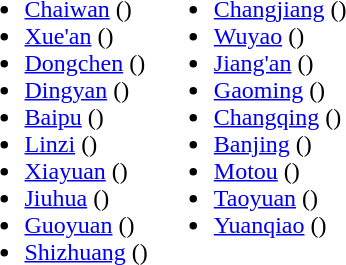<table>
<tr>
<td valign="top"><br><ul><li><a href='#'>Chaiwan</a> ()</li><li><a href='#'>Xue'an</a> ()</li><li><a href='#'>Dongchen</a> ()</li><li><a href='#'>Dingyan</a> ()</li><li><a href='#'>Baipu</a> ()</li><li><a href='#'>Linzi</a> ()</li><li><a href='#'>Xiayuan</a> ()</li><li><a href='#'>Jiuhua</a> ()</li><li><a href='#'>Guoyuan</a> ()</li><li><a href='#'>Shizhuang</a> ()</li></ul></td>
<td valign="top"><br><ul><li><a href='#'>Changjiang</a> ()</li><li><a href='#'>Wuyao</a> ()</li><li><a href='#'>Jiang'an</a> ()</li><li><a href='#'>Gaoming</a> ()</li><li><a href='#'>Changqing</a> ()</li><li><a href='#'>Banjing</a> ()</li><li><a href='#'>Motou</a> ()</li><li><a href='#'>Taoyuan</a> ()</li><li><a href='#'>Yuanqiao</a> ()</li></ul></td>
</tr>
</table>
